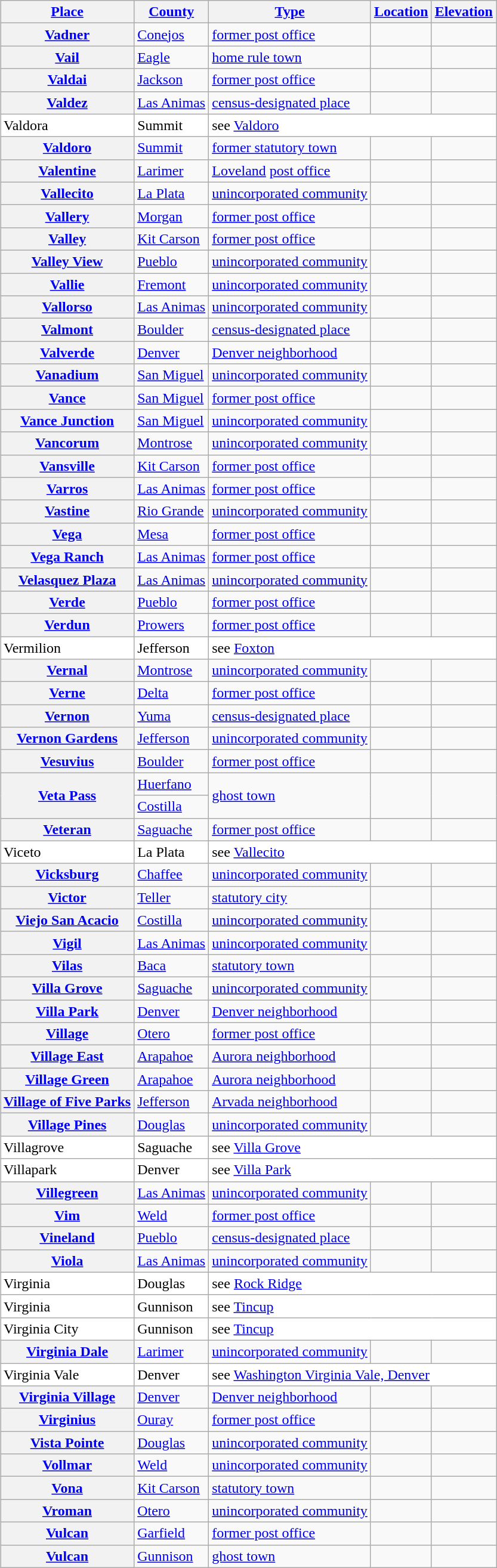<table class="wikitable sortable  plainrowheaders" style="margin:auto;">
<tr>
<th scope=col><a href='#'>Place</a></th>
<th scope=col><a href='#'>County</a></th>
<th scope=col><a href='#'>Type</a></th>
<th scope=col><a href='#'>Location</a></th>
<th scope=col><a href='#'>Elevation</a></th>
</tr>
<tr>
<th scope=row><a href='#'>Vadner</a></th>
<td><a href='#'>Conejos</a></td>
<td><a href='#'>former post office</a></td>
<td></td>
<td></td>
</tr>
<tr>
<th scope=row><a href='#'>Vail</a></th>
<td><a href='#'>Eagle</a></td>
<td><a href='#'>home rule town</a></td>
<td></td>
<td align=right></td>
</tr>
<tr>
<th scope=row><a href='#'>Valdai</a></th>
<td><a href='#'>Jackson</a></td>
<td><a href='#'>former post office</a></td>
<td></td>
<td></td>
</tr>
<tr>
<th scope=row><a href='#'>Valdez</a></th>
<td><a href='#'>Las Animas</a></td>
<td><a href='#'>census-designated place</a></td>
<td></td>
<td align=right></td>
</tr>
<tr bgcolor=white>
<td>Valdora</td>
<td>Summit</td>
<td colspan=3>see <a href='#'>Valdoro</a></td>
</tr>
<tr>
<th scope=row><a href='#'>Valdoro</a></th>
<td><a href='#'>Summit</a></td>
<td><a href='#'>former statutory town</a></td>
<td></td>
<td></td>
</tr>
<tr>
<th scope=row><a href='#'>Valentine</a></th>
<td><a href='#'>Larimer</a></td>
<td><a href='#'>Loveland</a> <a href='#'>post office</a></td>
<td></td>
<td align=right></td>
</tr>
<tr>
<th scope=row><a href='#'>Vallecito</a></th>
<td><a href='#'>La Plata</a></td>
<td><a href='#'>unincorporated community</a></td>
<td></td>
<td align=right></td>
</tr>
<tr>
<th scope=row><a href='#'>Vallery</a></th>
<td><a href='#'>Morgan</a></td>
<td><a href='#'>former post office</a></td>
<td></td>
<td></td>
</tr>
<tr>
<th scope=row><a href='#'>Valley</a></th>
<td><a href='#'>Kit Carson</a></td>
<td><a href='#'>former post office</a></td>
<td></td>
<td></td>
</tr>
<tr>
<th scope=row><a href='#'>Valley View</a></th>
<td><a href='#'>Pueblo</a></td>
<td><a href='#'>unincorporated community</a></td>
<td></td>
<td align=right></td>
</tr>
<tr>
<th scope=row><a href='#'>Vallie</a></th>
<td><a href='#'>Fremont</a></td>
<td><a href='#'>unincorporated community</a></td>
<td></td>
<td align=right></td>
</tr>
<tr>
<th scope=row><a href='#'>Vallorso</a></th>
<td><a href='#'>Las Animas</a></td>
<td><a href='#'>unincorporated community</a></td>
<td></td>
<td align=right></td>
</tr>
<tr>
<th scope=row><a href='#'>Valmont</a></th>
<td><a href='#'>Boulder</a></td>
<td><a href='#'>census-designated place</a></td>
<td></td>
<td align=right></td>
</tr>
<tr>
<th scope=row><a href='#'>Valverde</a></th>
<td><a href='#'>Denver</a></td>
<td><a href='#'>Denver neighborhood</a></td>
<td></td>
<td></td>
</tr>
<tr>
<th scope=row><a href='#'>Vanadium</a></th>
<td><a href='#'>San Miguel</a></td>
<td><a href='#'>unincorporated community</a></td>
<td></td>
<td align=right></td>
</tr>
<tr>
<th scope=row><a href='#'>Vance</a></th>
<td><a href='#'>San Miguel</a></td>
<td><a href='#'>former post office</a></td>
<td></td>
<td></td>
</tr>
<tr>
<th scope=row><a href='#'>Vance Junction</a></th>
<td><a href='#'>San Miguel</a></td>
<td><a href='#'>unincorporated community</a></td>
<td></td>
<td align=right></td>
</tr>
<tr>
<th scope=row><a href='#'>Vancorum</a></th>
<td><a href='#'>Montrose</a></td>
<td><a href='#'>unincorporated community</a></td>
<td></td>
<td align=right></td>
</tr>
<tr>
<th scope=row><a href='#'>Vansville</a></th>
<td><a href='#'>Kit Carson</a></td>
<td><a href='#'>former post office</a></td>
<td></td>
<td></td>
</tr>
<tr>
<th scope=row><a href='#'>Varros</a></th>
<td><a href='#'>Las Animas</a></td>
<td><a href='#'>former post office</a></td>
<td></td>
<td></td>
</tr>
<tr>
<th scope=row><a href='#'>Vastine</a></th>
<td><a href='#'>Rio Grande</a></td>
<td><a href='#'>unincorporated community</a></td>
<td></td>
<td align=right></td>
</tr>
<tr>
<th scope=row><a href='#'>Vega</a></th>
<td><a href='#'>Mesa</a></td>
<td><a href='#'>former post office</a></td>
<td></td>
<td></td>
</tr>
<tr>
<th scope=row><a href='#'>Vega Ranch</a></th>
<td><a href='#'>Las Animas</a></td>
<td><a href='#'>former post office</a></td>
<td></td>
<td></td>
</tr>
<tr>
<th scope=row><a href='#'>Velasquez Plaza</a></th>
<td><a href='#'>Las Animas</a></td>
<td><a href='#'>unincorporated community</a></td>
<td></td>
<td align=right></td>
</tr>
<tr>
<th scope=row><a href='#'>Verde</a></th>
<td><a href='#'>Pueblo</a></td>
<td><a href='#'>former post office</a></td>
<td></td>
<td></td>
</tr>
<tr>
<th scope=row><a href='#'>Verdun</a></th>
<td><a href='#'>Prowers</a></td>
<td><a href='#'>former post office</a></td>
<td></td>
<td></td>
</tr>
<tr bgcolor=white>
<td>Vermilion</td>
<td>Jefferson</td>
<td colspan=3>see <a href='#'>Foxton</a></td>
</tr>
<tr>
<th scope=row><a href='#'>Vernal</a></th>
<td><a href='#'>Montrose</a></td>
<td><a href='#'>unincorporated community</a></td>
<td></td>
<td align=right></td>
</tr>
<tr>
<th scope=row><a href='#'>Verne</a></th>
<td><a href='#'>Delta</a></td>
<td><a href='#'>former post office</a></td>
<td></td>
<td></td>
</tr>
<tr>
<th scope=row><a href='#'>Vernon</a></th>
<td><a href='#'>Yuma</a></td>
<td><a href='#'>census-designated place</a></td>
<td></td>
<td align=right></td>
</tr>
<tr>
<th scope=row><a href='#'>Vernon Gardens</a></th>
<td><a href='#'>Jefferson</a></td>
<td><a href='#'>unincorporated community</a></td>
<td></td>
<td align=right></td>
</tr>
<tr>
<th scope=row><a href='#'>Vesuvius</a></th>
<td><a href='#'>Boulder</a></td>
<td><a href='#'>former post office</a></td>
<td></td>
<td></td>
</tr>
<tr>
<th scope=row rowspan=2><a href='#'>Veta Pass</a></th>
<td><a href='#'>Huerfano</a></td>
<td rowspan=2><a href='#'>ghost town</a></td>
<td rowspan=2></td>
<td rowspan=2 align=right></td>
</tr>
<tr>
<td><a href='#'>Costilla</a></td>
</tr>
<tr>
<th scope=row><a href='#'>Veteran</a></th>
<td><a href='#'>Saguache</a></td>
<td><a href='#'>former post office</a></td>
<td></td>
<td></td>
</tr>
<tr bgcolor=white>
<td>Viceto</td>
<td>La Plata</td>
<td colspan=3>see <a href='#'>Vallecito</a></td>
</tr>
<tr>
<th scope=row><a href='#'>Vicksburg</a></th>
<td><a href='#'>Chaffee</a></td>
<td><a href='#'>unincorporated community</a></td>
<td></td>
<td align=right></td>
</tr>
<tr>
<th scope=row><a href='#'>Victor</a></th>
<td><a href='#'>Teller</a></td>
<td><a href='#'>statutory city</a></td>
<td></td>
<td align=right></td>
</tr>
<tr>
<th scope=row><a href='#'>Viejo San Acacio</a></th>
<td><a href='#'>Costilla</a></td>
<td><a href='#'>unincorporated community</a></td>
<td></td>
<td align=right></td>
</tr>
<tr>
<th scope=row><a href='#'>Vigil</a></th>
<td><a href='#'>Las Animas</a></td>
<td><a href='#'>unincorporated community</a></td>
<td></td>
<td align=right></td>
</tr>
<tr>
<th scope=row><a href='#'>Vilas</a></th>
<td><a href='#'>Baca</a></td>
<td><a href='#'>statutory town</a></td>
<td></td>
<td align=right></td>
</tr>
<tr>
<th scope=row><a href='#'>Villa Grove</a></th>
<td><a href='#'>Saguache</a></td>
<td><a href='#'>unincorporated community</a></td>
<td></td>
<td align=right></td>
</tr>
<tr>
<th scope=row><a href='#'>Villa Park</a></th>
<td><a href='#'>Denver</a></td>
<td><a href='#'>Denver neighborhood</a></td>
<td></td>
<td></td>
</tr>
<tr>
<th scope=row><a href='#'>Village</a></th>
<td><a href='#'>Otero</a></td>
<td><a href='#'>former post office</a></td>
<td></td>
<td></td>
</tr>
<tr>
<th scope=row><a href='#'>Village East</a></th>
<td><a href='#'>Arapahoe</a></td>
<td><a href='#'>Aurora neighborhood</a></td>
<td></td>
<td align=right></td>
</tr>
<tr>
<th scope=row><a href='#'>Village Green</a></th>
<td><a href='#'>Arapahoe</a></td>
<td><a href='#'>Aurora neighborhood</a></td>
<td></td>
<td align=right></td>
</tr>
<tr>
<th scope=row><a href='#'>Village of Five Parks</a></th>
<td><a href='#'>Jefferson</a></td>
<td><a href='#'>Arvada neighborhood</a></td>
<td></td>
<td align=right></td>
</tr>
<tr>
<th scope=row><a href='#'>Village Pines</a></th>
<td><a href='#'>Douglas</a></td>
<td><a href='#'>unincorporated community</a></td>
<td></td>
<td align=right></td>
</tr>
<tr bgcolor=white>
<td>Villagrove</td>
<td>Saguache</td>
<td colspan=3>see <a href='#'>Villa Grove</a></td>
</tr>
<tr bgcolor=white>
<td>Villapark</td>
<td>Denver</td>
<td colspan=3>see <a href='#'>Villa Park</a></td>
</tr>
<tr>
<th scope=row><a href='#'>Villegreen</a></th>
<td><a href='#'>Las Animas</a></td>
<td><a href='#'>unincorporated community</a></td>
<td></td>
<td align=right></td>
</tr>
<tr>
<th scope=row><a href='#'>Vim</a></th>
<td><a href='#'>Weld</a></td>
<td><a href='#'>former post office</a></td>
<td></td>
<td></td>
</tr>
<tr>
<th scope=row><a href='#'>Vineland</a></th>
<td><a href='#'>Pueblo</a></td>
<td><a href='#'>census-designated place</a></td>
<td></td>
<td align=right></td>
</tr>
<tr>
<th scope=row><a href='#'>Viola</a></th>
<td><a href='#'>Las Animas</a></td>
<td><a href='#'>unincorporated community</a></td>
<td></td>
<td align=right></td>
</tr>
<tr bgcolor=white>
<td>Virginia</td>
<td>Douglas</td>
<td colspan=3>see <a href='#'>Rock Ridge</a></td>
</tr>
<tr bgcolor=white>
<td>Virginia</td>
<td>Gunnison</td>
<td colspan=3>see <a href='#'>Tincup</a></td>
</tr>
<tr bgcolor=white>
<td>Virginia City</td>
<td>Gunnison</td>
<td colspan=3>see <a href='#'>Tincup</a></td>
</tr>
<tr>
<th scope=row><a href='#'>Virginia Dale</a></th>
<td><a href='#'>Larimer</a></td>
<td><a href='#'>unincorporated community</a></td>
<td></td>
<td></td>
</tr>
<tr bgcolor=white>
<td>Virginia Vale</td>
<td>Denver</td>
<td colspan=3>see <a href='#'>Washington Virginia Vale, Denver</a></td>
</tr>
<tr>
<th scope=row><a href='#'>Virginia Village</a></th>
<td><a href='#'>Denver</a></td>
<td><a href='#'>Denver neighborhood</a></td>
<td></td>
<td></td>
</tr>
<tr>
<th scope=row><a href='#'>Virginius</a></th>
<td><a href='#'>Ouray</a></td>
<td><a href='#'>former post office</a></td>
<td></td>
<td></td>
</tr>
<tr>
<th scope=row><a href='#'>Vista Pointe</a></th>
<td><a href='#'>Douglas</a></td>
<td><a href='#'>unincorporated community</a></td>
<td></td>
<td align=right></td>
</tr>
<tr>
<th scope=row><a href='#'>Vollmar</a></th>
<td><a href='#'>Weld</a></td>
<td><a href='#'>unincorporated community</a></td>
<td></td>
<td align=right></td>
</tr>
<tr>
<th scope=row><a href='#'>Vona</a></th>
<td><a href='#'>Kit Carson</a></td>
<td><a href='#'>statutory town</a></td>
<td></td>
<td align=right></td>
</tr>
<tr>
<th scope=row><a href='#'>Vroman</a></th>
<td><a href='#'>Otero</a></td>
<td><a href='#'>unincorporated community</a></td>
<td></td>
<td align=right></td>
</tr>
<tr>
<th scope=row><a href='#'>Vulcan</a></th>
<td><a href='#'>Garfield</a></td>
<td><a href='#'>former post office</a></td>
<td></td>
<td></td>
</tr>
<tr>
<th scope=row><a href='#'>Vulcan</a></th>
<td><a href='#'>Gunnison</a></td>
<td><a href='#'>ghost town</a></td>
<td></td>
<td align=right></td>
</tr>
</table>
